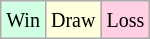<table class="wikitable">
<tr>
<td style="background:#d0ffe3;"><small>Win</small></td>
<td style="background:#ffd;"><small>Draw</small></td>
<td style="background:#ffd0e3;"><small>Loss</small></td>
</tr>
</table>
